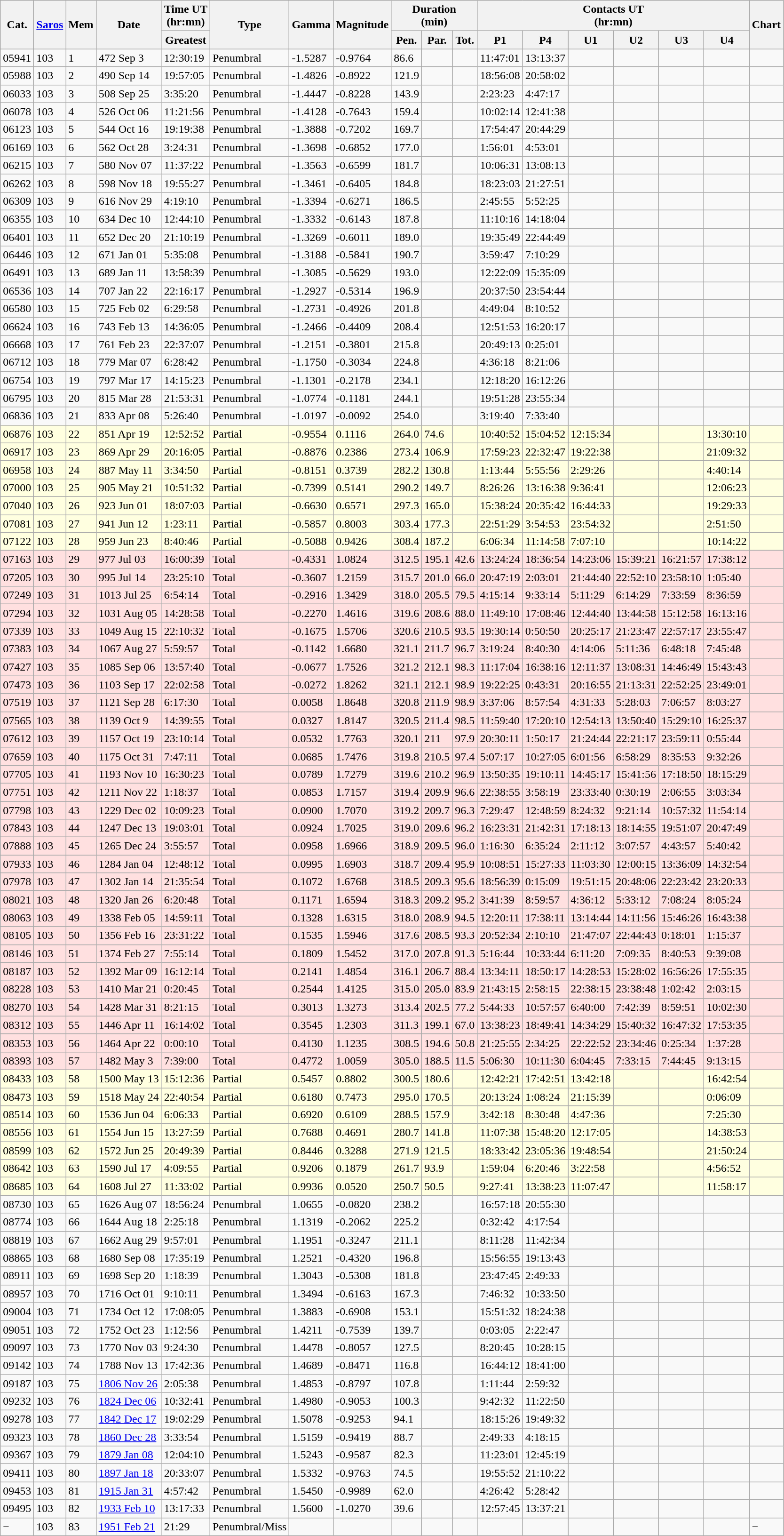<table class=wikitable>
<tr>
<th rowspan=2>Cat.</th>
<th rowspan=2><a href='#'>Saros</a></th>
<th rowspan=2>Mem</th>
<th rowspan=2>Date</th>
<th>Time UT<br>(hr:mn)</th>
<th rowspan=2>Type</th>
<th rowspan=2>Gamma</th>
<th rowspan=2>Magnitude</th>
<th colspan=3>Duration<br>(min)</th>
<th colspan=6>Contacts UT<br>(hr:mn)</th>
<th rowspan=2>Chart</th>
</tr>
<tr>
<th>Greatest</th>
<th>Pen.</th>
<th>Par.</th>
<th>Tot.</th>
<th>P1</th>
<th>P4</th>
<th>U1</th>
<th>U2</th>
<th>U3</th>
<th>U4</th>
</tr>
<tr>
<td>05941</td>
<td>103</td>
<td>1</td>
<td>472 Sep 3</td>
<td>12:30:19</td>
<td>Penumbral</td>
<td>-1.5287</td>
<td>-0.9764</td>
<td>86.6</td>
<td></td>
<td></td>
<td>11:47:01</td>
<td>13:13:37</td>
<td></td>
<td></td>
<td></td>
<td></td>
<td></td>
</tr>
<tr>
<td>05988</td>
<td>103</td>
<td>2</td>
<td>490 Sep 14</td>
<td>19:57:05</td>
<td>Penumbral</td>
<td>-1.4826</td>
<td>-0.8922</td>
<td>121.9</td>
<td></td>
<td></td>
<td>18:56:08</td>
<td>20:58:02</td>
<td></td>
<td></td>
<td></td>
<td></td>
<td></td>
</tr>
<tr>
<td>06033</td>
<td>103</td>
<td>3</td>
<td>508 Sep 25</td>
<td>3:35:20</td>
<td>Penumbral</td>
<td>-1.4447</td>
<td>-0.8228</td>
<td>143.9</td>
<td></td>
<td></td>
<td>2:23:23</td>
<td>4:47:17</td>
<td></td>
<td></td>
<td></td>
<td></td>
<td></td>
</tr>
<tr>
<td>06078</td>
<td>103</td>
<td>4</td>
<td>526 Oct 06</td>
<td>11:21:56</td>
<td>Penumbral</td>
<td>-1.4128</td>
<td>-0.7643</td>
<td>159.4</td>
<td></td>
<td></td>
<td>10:02:14</td>
<td>12:41:38</td>
<td></td>
<td></td>
<td></td>
<td></td>
<td></td>
</tr>
<tr>
<td>06123</td>
<td>103</td>
<td>5</td>
<td>544 Oct 16</td>
<td>19:19:38</td>
<td>Penumbral</td>
<td>-1.3888</td>
<td>-0.7202</td>
<td>169.7</td>
<td></td>
<td></td>
<td>17:54:47</td>
<td>20:44:29</td>
<td></td>
<td></td>
<td></td>
<td></td>
<td></td>
</tr>
<tr>
<td>06169</td>
<td>103</td>
<td>6</td>
<td>562 Oct 28</td>
<td>3:24:31</td>
<td>Penumbral</td>
<td>-1.3698</td>
<td>-0.6852</td>
<td>177.0</td>
<td></td>
<td></td>
<td>1:56:01</td>
<td>4:53:01</td>
<td></td>
<td></td>
<td></td>
<td></td>
<td></td>
</tr>
<tr>
<td>06215</td>
<td>103</td>
<td>7</td>
<td>580 Nov 07</td>
<td>11:37:22</td>
<td>Penumbral</td>
<td>-1.3563</td>
<td>-0.6599</td>
<td>181.7</td>
<td></td>
<td></td>
<td>10:06:31</td>
<td>13:08:13</td>
<td></td>
<td></td>
<td></td>
<td></td>
<td></td>
</tr>
<tr>
<td>06262</td>
<td>103</td>
<td>8</td>
<td>598 Nov 18</td>
<td>19:55:27</td>
<td>Penumbral</td>
<td>-1.3461</td>
<td>-0.6405</td>
<td>184.8</td>
<td></td>
<td></td>
<td>18:23:03</td>
<td>21:27:51</td>
<td></td>
<td></td>
<td></td>
<td></td>
<td></td>
</tr>
<tr>
<td>06309</td>
<td>103</td>
<td>9</td>
<td>616 Nov 29</td>
<td>4:19:10</td>
<td>Penumbral</td>
<td>-1.3394</td>
<td>-0.6271</td>
<td>186.5</td>
<td></td>
<td></td>
<td>2:45:55</td>
<td>5:52:25</td>
<td></td>
<td></td>
<td></td>
<td></td>
<td></td>
</tr>
<tr>
<td>06355</td>
<td>103</td>
<td>10</td>
<td>634 Dec 10</td>
<td>12:44:10</td>
<td>Penumbral</td>
<td>-1.3332</td>
<td>-0.6143</td>
<td>187.8</td>
<td></td>
<td></td>
<td>11:10:16</td>
<td>14:18:04</td>
<td></td>
<td></td>
<td></td>
<td></td>
<td></td>
</tr>
<tr>
<td>06401</td>
<td>103</td>
<td>11</td>
<td>652 Dec 20</td>
<td>21:10:19</td>
<td>Penumbral</td>
<td>-1.3269</td>
<td>-0.6011</td>
<td>189.0</td>
<td></td>
<td></td>
<td>19:35:49</td>
<td>22:44:49</td>
<td></td>
<td></td>
<td></td>
<td></td>
<td></td>
</tr>
<tr>
<td>06446</td>
<td>103</td>
<td>12</td>
<td>671 Jan 01</td>
<td>5:35:08</td>
<td>Penumbral</td>
<td>-1.3188</td>
<td>-0.5841</td>
<td>190.7</td>
<td></td>
<td></td>
<td>3:59:47</td>
<td>7:10:29</td>
<td></td>
<td></td>
<td></td>
<td></td>
<td></td>
</tr>
<tr>
<td>06491</td>
<td>103</td>
<td>13</td>
<td>689 Jan 11</td>
<td>13:58:39</td>
<td>Penumbral</td>
<td>-1.3085</td>
<td>-0.5629</td>
<td>193.0</td>
<td></td>
<td></td>
<td>12:22:09</td>
<td>15:35:09</td>
<td></td>
<td></td>
<td></td>
<td></td>
<td></td>
</tr>
<tr>
<td>06536</td>
<td>103</td>
<td>14</td>
<td>707 Jan 22</td>
<td>22:16:17</td>
<td>Penumbral</td>
<td>-1.2927</td>
<td>-0.5314</td>
<td>196.9</td>
<td></td>
<td></td>
<td>20:37:50</td>
<td>23:54:44</td>
<td></td>
<td></td>
<td></td>
<td></td>
<td></td>
</tr>
<tr>
<td>06580</td>
<td>103</td>
<td>15</td>
<td>725 Feb 02</td>
<td>6:29:58</td>
<td>Penumbral</td>
<td>-1.2731</td>
<td>-0.4926</td>
<td>201.8</td>
<td></td>
<td></td>
<td>4:49:04</td>
<td>8:10:52</td>
<td></td>
<td></td>
<td></td>
<td></td>
<td></td>
</tr>
<tr>
<td>06624</td>
<td>103</td>
<td>16</td>
<td>743 Feb 13</td>
<td>14:36:05</td>
<td>Penumbral</td>
<td>-1.2466</td>
<td>-0.4409</td>
<td>208.4</td>
<td></td>
<td></td>
<td>12:51:53</td>
<td>16:20:17</td>
<td></td>
<td></td>
<td></td>
<td></td>
<td></td>
</tr>
<tr>
<td>06668</td>
<td>103</td>
<td>17</td>
<td>761 Feb 23</td>
<td>22:37:07</td>
<td>Penumbral</td>
<td>-1.2151</td>
<td>-0.3801</td>
<td>215.8</td>
<td></td>
<td></td>
<td>20:49:13</td>
<td>0:25:01</td>
<td></td>
<td></td>
<td></td>
<td></td>
<td></td>
</tr>
<tr>
<td>06712</td>
<td>103</td>
<td>18</td>
<td>779 Mar 07</td>
<td>6:28:42</td>
<td>Penumbral</td>
<td>-1.1750</td>
<td>-0.3034</td>
<td>224.8</td>
<td></td>
<td></td>
<td>4:36:18</td>
<td>8:21:06</td>
<td></td>
<td></td>
<td></td>
<td></td>
<td></td>
</tr>
<tr>
<td>06754</td>
<td>103</td>
<td>19</td>
<td>797 Mar 17</td>
<td>14:15:23</td>
<td>Penumbral</td>
<td>-1.1301</td>
<td>-0.2178</td>
<td>234.1</td>
<td></td>
<td></td>
<td>12:18:20</td>
<td>16:12:26</td>
<td></td>
<td></td>
<td></td>
<td></td>
<td></td>
</tr>
<tr>
<td>06795</td>
<td>103</td>
<td>20</td>
<td>815 Mar 28</td>
<td>21:53:31</td>
<td>Penumbral</td>
<td>-1.0774</td>
<td>-0.1181</td>
<td>244.1</td>
<td></td>
<td></td>
<td>19:51:28</td>
<td>23:55:34</td>
<td></td>
<td></td>
<td></td>
<td></td>
<td></td>
</tr>
<tr>
<td>06836</td>
<td>103</td>
<td>21</td>
<td>833 Apr 08</td>
<td>5:26:40</td>
<td>Penumbral</td>
<td>-1.0197</td>
<td>-0.0092</td>
<td>254.0</td>
<td></td>
<td></td>
<td>3:19:40</td>
<td>7:33:40</td>
<td></td>
<td></td>
<td></td>
<td></td>
<td></td>
</tr>
<tr bgcolor=#ffffe0>
<td>06876</td>
<td>103</td>
<td>22</td>
<td>851 Apr 19</td>
<td>12:52:52</td>
<td>Partial</td>
<td>-0.9554</td>
<td>0.1116</td>
<td>264.0</td>
<td>74.6</td>
<td></td>
<td>10:40:52</td>
<td>15:04:52</td>
<td>12:15:34</td>
<td></td>
<td></td>
<td>13:30:10</td>
<td></td>
</tr>
<tr bgcolor=#ffffe0>
<td>06917</td>
<td>103</td>
<td>23</td>
<td>869 Apr 29</td>
<td>20:16:05</td>
<td>Partial</td>
<td>-0.8876</td>
<td>0.2386</td>
<td>273.4</td>
<td>106.9</td>
<td></td>
<td>17:59:23</td>
<td>22:32:47</td>
<td>19:22:38</td>
<td></td>
<td></td>
<td>21:09:32</td>
<td></td>
</tr>
<tr bgcolor=#ffffe0>
<td>06958</td>
<td>103</td>
<td>24</td>
<td>887 May 11</td>
<td>3:34:50</td>
<td>Partial</td>
<td>-0.8151</td>
<td>0.3739</td>
<td>282.2</td>
<td>130.8</td>
<td></td>
<td>1:13:44</td>
<td>5:55:56</td>
<td>2:29:26</td>
<td></td>
<td></td>
<td>4:40:14</td>
<td></td>
</tr>
<tr bgcolor=#ffffe0>
<td>07000</td>
<td>103</td>
<td>25</td>
<td>905 May 21</td>
<td>10:51:32</td>
<td>Partial</td>
<td>-0.7399</td>
<td>0.5141</td>
<td>290.2</td>
<td>149.7</td>
<td></td>
<td>8:26:26</td>
<td>13:16:38</td>
<td>9:36:41</td>
<td></td>
<td></td>
<td>12:06:23</td>
<td></td>
</tr>
<tr bgcolor=#ffffe0>
<td>07040</td>
<td>103</td>
<td>26</td>
<td>923 Jun 01</td>
<td>18:07:03</td>
<td>Partial</td>
<td>-0.6630</td>
<td>0.6571</td>
<td>297.3</td>
<td>165.0</td>
<td></td>
<td>15:38:24</td>
<td>20:35:42</td>
<td>16:44:33</td>
<td></td>
<td></td>
<td>19:29:33</td>
<td></td>
</tr>
<tr bgcolor=#ffffe0>
<td>07081</td>
<td>103</td>
<td>27</td>
<td>941 Jun 12</td>
<td>1:23:11</td>
<td>Partial</td>
<td>-0.5857</td>
<td>0.8003</td>
<td>303.4</td>
<td>177.3</td>
<td></td>
<td>22:51:29</td>
<td>3:54:53</td>
<td>23:54:32</td>
<td></td>
<td></td>
<td>2:51:50</td>
<td></td>
</tr>
<tr bgcolor=#ffffe0>
<td>07122</td>
<td>103</td>
<td>28</td>
<td>959 Jun 23</td>
<td>8:40:46</td>
<td>Partial</td>
<td>-0.5088</td>
<td>0.9426</td>
<td>308.4</td>
<td>187.2</td>
<td></td>
<td>6:06:34</td>
<td>11:14:58</td>
<td>7:07:10</td>
<td></td>
<td></td>
<td>10:14:22</td>
<td></td>
</tr>
<tr bgcolor=#ffe0e0>
<td>07163</td>
<td>103</td>
<td>29</td>
<td>977 Jul 03</td>
<td>16:00:39</td>
<td>Total</td>
<td>-0.4331</td>
<td>1.0824</td>
<td>312.5</td>
<td>195.1</td>
<td>42.6</td>
<td>13:24:24</td>
<td>18:36:54</td>
<td>14:23:06</td>
<td>15:39:21</td>
<td>16:21:57</td>
<td>17:38:12</td>
<td></td>
</tr>
<tr bgcolor=#ffe0e0>
<td>07205</td>
<td>103</td>
<td>30</td>
<td>995 Jul 14</td>
<td>23:25:10</td>
<td>Total</td>
<td>-0.3607</td>
<td>1.2159</td>
<td>315.7</td>
<td>201.0</td>
<td>66.0</td>
<td>20:47:19</td>
<td>2:03:01</td>
<td>21:44:40</td>
<td>22:52:10</td>
<td>23:58:10</td>
<td>1:05:40</td>
<td></td>
</tr>
<tr bgcolor=#ffe0e0>
<td>07249</td>
<td>103</td>
<td>31</td>
<td>1013 Jul 25</td>
<td>6:54:14</td>
<td>Total</td>
<td>-0.2916</td>
<td>1.3429</td>
<td>318.0</td>
<td>205.5</td>
<td>79.5</td>
<td>4:15:14</td>
<td>9:33:14</td>
<td>5:11:29</td>
<td>6:14:29</td>
<td>7:33:59</td>
<td>8:36:59</td>
<td></td>
</tr>
<tr bgcolor=#ffe0e0>
<td>07294</td>
<td>103</td>
<td>32</td>
<td>1031 Aug 05</td>
<td>14:28:58</td>
<td>Total</td>
<td>-0.2270</td>
<td>1.4616</td>
<td>319.6</td>
<td>208.6</td>
<td>88.0</td>
<td>11:49:10</td>
<td>17:08:46</td>
<td>12:44:40</td>
<td>13:44:58</td>
<td>15:12:58</td>
<td>16:13:16</td>
<td></td>
</tr>
<tr bgcolor=#ffe0e0>
<td>07339</td>
<td>103</td>
<td>33</td>
<td>1049 Aug 15</td>
<td>22:10:32</td>
<td>Total</td>
<td>-0.1675</td>
<td>1.5706</td>
<td>320.6</td>
<td>210.5</td>
<td>93.5</td>
<td>19:30:14</td>
<td>0:50:50</td>
<td>20:25:17</td>
<td>21:23:47</td>
<td>22:57:17</td>
<td>23:55:47</td>
<td></td>
</tr>
<tr bgcolor=#ffe0e0>
<td>07383</td>
<td>103</td>
<td>34</td>
<td>1067 Aug 27</td>
<td>5:59:57</td>
<td>Total</td>
<td>-0.1142</td>
<td>1.6680</td>
<td>321.1</td>
<td>211.7</td>
<td>96.7</td>
<td>3:19:24</td>
<td>8:40:30</td>
<td>4:14:06</td>
<td>5:11:36</td>
<td>6:48:18</td>
<td>7:45:48</td>
<td></td>
</tr>
<tr bgcolor=#ffe0e0>
<td>07427</td>
<td>103</td>
<td>35</td>
<td>1085 Sep 06</td>
<td>13:57:40</td>
<td>Total</td>
<td>-0.0677</td>
<td>1.7526</td>
<td>321.2</td>
<td>212.1</td>
<td>98.3</td>
<td>11:17:04</td>
<td>16:38:16</td>
<td>12:11:37</td>
<td>13:08:31</td>
<td>14:46:49</td>
<td>15:43:43</td>
<td></td>
</tr>
<tr bgcolor=#ffe0e0>
<td>07473</td>
<td>103</td>
<td>36</td>
<td>1103 Sep 17</td>
<td>22:02:58</td>
<td>Total</td>
<td>-0.0272</td>
<td>1.8262</td>
<td>321.1</td>
<td>212.1</td>
<td>98.9</td>
<td>19:22:25</td>
<td>0:43:31</td>
<td>20:16:55</td>
<td>21:13:31</td>
<td>22:52:25</td>
<td>23:49:01</td>
<td></td>
</tr>
<tr bgcolor=#ffe0e0>
<td>07519</td>
<td>103</td>
<td>37</td>
<td>1121 Sep 28</td>
<td>6:17:30</td>
<td>Total</td>
<td>0.0058</td>
<td>1.8648</td>
<td>320.8</td>
<td>211.9</td>
<td>98.9</td>
<td>3:37:06</td>
<td>8:57:54</td>
<td>4:31:33</td>
<td>5:28:03</td>
<td>7:06:57</td>
<td>8:03:27</td>
<td></td>
</tr>
<tr bgcolor=#ffe0e0>
<td>07565</td>
<td>103</td>
<td>38</td>
<td>1139 Oct 9</td>
<td>14:39:55</td>
<td>Total</td>
<td>0.0327</td>
<td>1.8147</td>
<td>320.5</td>
<td>211.4</td>
<td>98.5</td>
<td>11:59:40</td>
<td>17:20:10</td>
<td>12:54:13</td>
<td>13:50:40</td>
<td>15:29:10</td>
<td>16:25:37</td>
<td></td>
</tr>
<tr bgcolor=#ffe0e0>
<td>07612</td>
<td>103</td>
<td>39</td>
<td>1157 Oct 19</td>
<td>23:10:14</td>
<td>Total</td>
<td>0.0532</td>
<td>1.7763</td>
<td>320.1</td>
<td>211</td>
<td>97.9</td>
<td>20:30:11</td>
<td>1:50:17</td>
<td>21:24:44</td>
<td>22:21:17</td>
<td>23:59:11</td>
<td>0:55:44</td>
<td></td>
</tr>
<tr bgcolor=#ffe0e0>
<td>07659</td>
<td>103</td>
<td>40</td>
<td>1175 Oct 31</td>
<td>7:47:11</td>
<td>Total</td>
<td>0.0685</td>
<td>1.7476</td>
<td>319.8</td>
<td>210.5</td>
<td>97.4</td>
<td>5:07:17</td>
<td>10:27:05</td>
<td>6:01:56</td>
<td>6:58:29</td>
<td>8:35:53</td>
<td>9:32:26</td>
<td></td>
</tr>
<tr bgcolor=#ffe0e0>
<td>07705</td>
<td>103</td>
<td>41</td>
<td>1193 Nov 10</td>
<td>16:30:23</td>
<td>Total</td>
<td>0.0789</td>
<td>1.7279</td>
<td>319.6</td>
<td>210.2</td>
<td>96.9</td>
<td>13:50:35</td>
<td>19:10:11</td>
<td>14:45:17</td>
<td>15:41:56</td>
<td>17:18:50</td>
<td>18:15:29</td>
<td></td>
</tr>
<tr bgcolor=#ffe0e0>
<td>07751</td>
<td>103</td>
<td>42</td>
<td>1211 Nov 22</td>
<td>1:18:37</td>
<td>Total</td>
<td>0.0853</td>
<td>1.7157</td>
<td>319.4</td>
<td>209.9</td>
<td>96.6</td>
<td>22:38:55</td>
<td>3:58:19</td>
<td>23:33:40</td>
<td>0:30:19</td>
<td>2:06:55</td>
<td>3:03:34</td>
<td></td>
</tr>
<tr bgcolor=#ffe0e0>
<td>07798</td>
<td>103</td>
<td>43</td>
<td>1229 Dec 02</td>
<td>10:09:23</td>
<td>Total</td>
<td>0.0900</td>
<td>1.7070</td>
<td>319.2</td>
<td>209.7</td>
<td>96.3</td>
<td>7:29:47</td>
<td>12:48:59</td>
<td>8:24:32</td>
<td>9:21:14</td>
<td>10:57:32</td>
<td>11:54:14</td>
<td></td>
</tr>
<tr bgcolor=#ffe0e0>
<td>07843</td>
<td>103</td>
<td>44</td>
<td>1247 Dec 13</td>
<td>19:03:01</td>
<td>Total</td>
<td>0.0924</td>
<td>1.7025</td>
<td>319.0</td>
<td>209.6</td>
<td>96.2</td>
<td>16:23:31</td>
<td>21:42:31</td>
<td>17:18:13</td>
<td>18:14:55</td>
<td>19:51:07</td>
<td>20:47:49</td>
<td></td>
</tr>
<tr bgcolor=#ffe0e0>
<td>07888</td>
<td>103</td>
<td>45</td>
<td>1265 Dec 24</td>
<td>3:55:57</td>
<td>Total</td>
<td>0.0958</td>
<td>1.6966</td>
<td>318.9</td>
<td>209.5</td>
<td>96.0</td>
<td>1:16:30</td>
<td>6:35:24</td>
<td>2:11:12</td>
<td>3:07:57</td>
<td>4:43:57</td>
<td>5:40:42</td>
<td></td>
</tr>
<tr bgcolor=#ffe0e0>
<td>07933</td>
<td>103</td>
<td>46</td>
<td>1284 Jan 04</td>
<td>12:48:12</td>
<td>Total</td>
<td>0.0995</td>
<td>1.6903</td>
<td>318.7</td>
<td>209.4</td>
<td>95.9</td>
<td>10:08:51</td>
<td>15:27:33</td>
<td>11:03:30</td>
<td>12:00:15</td>
<td>13:36:09</td>
<td>14:32:54</td>
<td></td>
</tr>
<tr bgcolor=#ffe0e0>
<td>07978</td>
<td>103</td>
<td>47</td>
<td>1302 Jan 14</td>
<td>21:35:54</td>
<td>Total</td>
<td>0.1072</td>
<td>1.6768</td>
<td>318.5</td>
<td>209.3</td>
<td>95.6</td>
<td>18:56:39</td>
<td>0:15:09</td>
<td>19:51:15</td>
<td>20:48:06</td>
<td>22:23:42</td>
<td>23:20:33</td>
<td></td>
</tr>
<tr bgcolor=#ffe0e0>
<td>08021</td>
<td>103</td>
<td>48</td>
<td>1320 Jan 26</td>
<td>6:20:48</td>
<td>Total</td>
<td>0.1171</td>
<td>1.6594</td>
<td>318.3</td>
<td>209.2</td>
<td>95.2</td>
<td>3:41:39</td>
<td>8:59:57</td>
<td>4:36:12</td>
<td>5:33:12</td>
<td>7:08:24</td>
<td>8:05:24</td>
<td></td>
</tr>
<tr bgcolor=#ffe0e0>
<td>08063</td>
<td>103</td>
<td>49</td>
<td>1338 Feb 05</td>
<td>14:59:11</td>
<td>Total</td>
<td>0.1328</td>
<td>1.6315</td>
<td>318.0</td>
<td>208.9</td>
<td>94.5</td>
<td>12:20:11</td>
<td>17:38:11</td>
<td>13:14:44</td>
<td>14:11:56</td>
<td>15:46:26</td>
<td>16:43:38</td>
<td></td>
</tr>
<tr bgcolor=#ffe0e0>
<td>08105</td>
<td>103</td>
<td>50</td>
<td>1356 Feb 16</td>
<td>23:31:22</td>
<td>Total</td>
<td>0.1535</td>
<td>1.5946</td>
<td>317.6</td>
<td>208.5</td>
<td>93.3</td>
<td>20:52:34</td>
<td>2:10:10</td>
<td>21:47:07</td>
<td>22:44:43</td>
<td>0:18:01</td>
<td>1:15:37</td>
<td></td>
</tr>
<tr bgcolor=#ffe0e0>
<td>08146</td>
<td>103</td>
<td>51</td>
<td>1374 Feb 27</td>
<td>7:55:14</td>
<td>Total</td>
<td>0.1809</td>
<td>1.5452</td>
<td>317.0</td>
<td>207.8</td>
<td>91.3</td>
<td>5:16:44</td>
<td>10:33:44</td>
<td>6:11:20</td>
<td>7:09:35</td>
<td>8:40:53</td>
<td>9:39:08</td>
<td></td>
</tr>
<tr bgcolor=#ffe0e0>
<td>08187</td>
<td>103</td>
<td>52</td>
<td>1392 Mar 09</td>
<td>16:12:14</td>
<td>Total</td>
<td>0.2141</td>
<td>1.4854</td>
<td>316.1</td>
<td>206.7</td>
<td>88.4</td>
<td>13:34:11</td>
<td>18:50:17</td>
<td>14:28:53</td>
<td>15:28:02</td>
<td>16:56:26</td>
<td>17:55:35</td>
<td></td>
</tr>
<tr bgcolor=#ffe0e0>
<td>08228</td>
<td>103</td>
<td>53</td>
<td>1410 Mar 21</td>
<td>0:20:45</td>
<td>Total</td>
<td>0.2544</td>
<td>1.4125</td>
<td>315.0</td>
<td>205.0</td>
<td>83.9</td>
<td>21:43:15</td>
<td>2:58:15</td>
<td>22:38:15</td>
<td>23:38:48</td>
<td>1:02:42</td>
<td>2:03:15</td>
<td></td>
</tr>
<tr bgcolor=#ffe0e0>
<td>08270</td>
<td>103</td>
<td>54</td>
<td>1428 Mar 31</td>
<td>8:21:15</td>
<td>Total</td>
<td>0.3013</td>
<td>1.3273</td>
<td>313.4</td>
<td>202.5</td>
<td>77.2</td>
<td>5:44:33</td>
<td>10:57:57</td>
<td>6:40:00</td>
<td>7:42:39</td>
<td>8:59:51</td>
<td>10:02:30</td>
<td></td>
</tr>
<tr bgcolor=#ffe0e0>
<td>08312</td>
<td>103</td>
<td>55</td>
<td>1446 Apr 11</td>
<td>16:14:02</td>
<td>Total</td>
<td>0.3545</td>
<td>1.2303</td>
<td>311.3</td>
<td>199.1</td>
<td>67.0</td>
<td>13:38:23</td>
<td>18:49:41</td>
<td>14:34:29</td>
<td>15:40:32</td>
<td>16:47:32</td>
<td>17:53:35</td>
<td></td>
</tr>
<tr bgcolor=#ffe0e0>
<td>08353</td>
<td>103</td>
<td>56</td>
<td>1464 Apr 22</td>
<td>0:00:10</td>
<td>Total</td>
<td>0.4130</td>
<td>1.1235</td>
<td>308.5</td>
<td>194.6</td>
<td>50.8</td>
<td>21:25:55</td>
<td>2:34:25</td>
<td>22:22:52</td>
<td>23:34:46</td>
<td>0:25:34</td>
<td>1:37:28</td>
<td></td>
</tr>
<tr bgcolor=#ffe0e0>
<td>08393</td>
<td>103</td>
<td>57</td>
<td>1482 May 3</td>
<td>7:39:00</td>
<td>Total</td>
<td>0.4772</td>
<td>1.0059</td>
<td>305.0</td>
<td>188.5</td>
<td>11.5</td>
<td>5:06:30</td>
<td>10:11:30</td>
<td>6:04:45</td>
<td>7:33:15</td>
<td>7:44:45</td>
<td>9:13:15</td>
<td></td>
</tr>
<tr bgcolor=#ffffe0>
<td>08433</td>
<td>103</td>
<td>58</td>
<td>1500 May 13</td>
<td>15:12:36</td>
<td>Partial</td>
<td>0.5457</td>
<td>0.8802</td>
<td>300.5</td>
<td>180.6</td>
<td></td>
<td>12:42:21</td>
<td>17:42:51</td>
<td>13:42:18</td>
<td></td>
<td></td>
<td>16:42:54</td>
<td></td>
</tr>
<tr bgcolor=#ffffe0>
<td>08473</td>
<td>103</td>
<td>59</td>
<td>1518 May 24</td>
<td>22:40:54</td>
<td>Partial</td>
<td>0.6180</td>
<td>0.7473</td>
<td>295.0</td>
<td>170.5</td>
<td></td>
<td>20:13:24</td>
<td>1:08:24</td>
<td>21:15:39</td>
<td></td>
<td></td>
<td>0:06:09</td>
<td></td>
</tr>
<tr bgcolor=#ffffe0>
<td>08514</td>
<td>103</td>
<td>60</td>
<td>1536 Jun 04</td>
<td>6:06:33</td>
<td>Partial</td>
<td>0.6920</td>
<td>0.6109</td>
<td>288.5</td>
<td>157.9</td>
<td></td>
<td>3:42:18</td>
<td>8:30:48</td>
<td>4:47:36</td>
<td></td>
<td></td>
<td>7:25:30</td>
<td></td>
</tr>
<tr bgcolor=#ffffe0>
<td>08556</td>
<td>103</td>
<td>61</td>
<td>1554 Jun 15</td>
<td>13:27:59</td>
<td>Partial</td>
<td>0.7688</td>
<td>0.4691</td>
<td>280.7</td>
<td>141.8</td>
<td></td>
<td>11:07:38</td>
<td>15:48:20</td>
<td>12:17:05</td>
<td></td>
<td></td>
<td>14:38:53</td>
<td></td>
</tr>
<tr bgcolor=#ffffe0>
<td>08599</td>
<td>103</td>
<td>62</td>
<td>1572 Jun 25</td>
<td>20:49:39</td>
<td>Partial</td>
<td>0.8446</td>
<td>0.3288</td>
<td>271.9</td>
<td>121.5</td>
<td></td>
<td>18:33:42</td>
<td>23:05:36</td>
<td>19:48:54</td>
<td></td>
<td></td>
<td>21:50:24</td>
<td></td>
</tr>
<tr bgcolor=#ffffe0>
<td>08642</td>
<td>103</td>
<td>63</td>
<td>1590 Jul 17</td>
<td>4:09:55</td>
<td>Partial</td>
<td>0.9206</td>
<td>0.1879</td>
<td>261.7</td>
<td>93.9</td>
<td></td>
<td>1:59:04</td>
<td>6:20:46</td>
<td>3:22:58</td>
<td></td>
<td></td>
<td>4:56:52</td>
<td></td>
</tr>
<tr bgcolor=#ffffe0>
<td>08685</td>
<td>103</td>
<td>64</td>
<td>1608 Jul 27</td>
<td>11:33:02</td>
<td>Partial</td>
<td>0.9936</td>
<td>0.0520</td>
<td>250.7</td>
<td>50.5</td>
<td></td>
<td>9:27:41</td>
<td>13:38:23</td>
<td>11:07:47</td>
<td></td>
<td></td>
<td>11:58:17</td>
<td></td>
</tr>
<tr>
<td>08730</td>
<td>103</td>
<td>65</td>
<td>1626 Aug 07</td>
<td>18:56:24</td>
<td>Penumbral</td>
<td>1.0655</td>
<td>-0.0820</td>
<td>238.2</td>
<td></td>
<td></td>
<td>16:57:18</td>
<td>20:55:30</td>
<td></td>
<td></td>
<td></td>
<td></td>
<td></td>
</tr>
<tr>
<td>08774</td>
<td>103</td>
<td>66</td>
<td>1644 Aug 18</td>
<td>2:25:18</td>
<td>Penumbral</td>
<td>1.1319</td>
<td>-0.2062</td>
<td>225.2</td>
<td></td>
<td></td>
<td>0:32:42</td>
<td>4:17:54</td>
<td></td>
<td></td>
<td></td>
<td></td>
<td></td>
</tr>
<tr>
<td>08819</td>
<td>103</td>
<td>67</td>
<td>1662 Aug 29</td>
<td>9:57:01</td>
<td>Penumbral</td>
<td>1.1951</td>
<td>-0.3247</td>
<td>211.1</td>
<td></td>
<td></td>
<td>8:11:28</td>
<td>11:42:34</td>
<td></td>
<td></td>
<td></td>
<td></td>
<td></td>
</tr>
<tr>
<td>08865</td>
<td>103</td>
<td>68</td>
<td>1680 Sep 08</td>
<td>17:35:19</td>
<td>Penumbral</td>
<td>1.2521</td>
<td>-0.4320</td>
<td>196.8</td>
<td></td>
<td></td>
<td>15:56:55</td>
<td>19:13:43</td>
<td></td>
<td></td>
<td></td>
<td></td>
<td></td>
</tr>
<tr>
<td>08911</td>
<td>103</td>
<td>69</td>
<td>1698 Sep 20</td>
<td>1:18:39</td>
<td>Penumbral</td>
<td>1.3043</td>
<td>-0.5308</td>
<td>181.8</td>
<td></td>
<td></td>
<td>23:47:45</td>
<td>2:49:33</td>
<td></td>
<td></td>
<td></td>
<td></td>
<td></td>
</tr>
<tr>
<td>08957</td>
<td>103</td>
<td>70</td>
<td>1716 Oct 01</td>
<td>9:10:11</td>
<td>Penumbral</td>
<td>1.3494</td>
<td>-0.6163</td>
<td>167.3</td>
<td></td>
<td></td>
<td>7:46:32</td>
<td>10:33:50</td>
<td></td>
<td></td>
<td></td>
<td></td>
<td></td>
</tr>
<tr>
<td>09004</td>
<td>103</td>
<td>71</td>
<td>1734 Oct 12</td>
<td>17:08:05</td>
<td>Penumbral</td>
<td>1.3883</td>
<td>-0.6908</td>
<td>153.1</td>
<td></td>
<td></td>
<td>15:51:32</td>
<td>18:24:38</td>
<td></td>
<td></td>
<td></td>
<td></td>
<td></td>
</tr>
<tr>
<td>09051</td>
<td>103</td>
<td>72</td>
<td>1752 Oct 23</td>
<td>1:12:56</td>
<td>Penumbral</td>
<td>1.4211</td>
<td>-0.7539</td>
<td>139.7</td>
<td></td>
<td></td>
<td>0:03:05</td>
<td>2:22:47</td>
<td></td>
<td></td>
<td></td>
<td></td>
<td></td>
</tr>
<tr>
<td>09097</td>
<td>103</td>
<td>73</td>
<td>1770 Nov 03</td>
<td>9:24:30</td>
<td>Penumbral</td>
<td>1.4478</td>
<td>-0.8057</td>
<td>127.5</td>
<td></td>
<td></td>
<td>8:20:45</td>
<td>10:28:15</td>
<td></td>
<td></td>
<td></td>
<td></td>
<td></td>
</tr>
<tr>
<td>09142</td>
<td>103</td>
<td>74</td>
<td>1788 Nov 13</td>
<td>17:42:36</td>
<td>Penumbral</td>
<td>1.4689</td>
<td>-0.8471</td>
<td>116.8</td>
<td></td>
<td></td>
<td>16:44:12</td>
<td>18:41:00</td>
<td></td>
<td></td>
<td></td>
<td></td>
<td></td>
</tr>
<tr>
<td>09187</td>
<td>103</td>
<td>75</td>
<td><a href='#'>1806 Nov 26</a></td>
<td>2:05:38</td>
<td>Penumbral</td>
<td>1.4853</td>
<td>-0.8797</td>
<td>107.8</td>
<td></td>
<td></td>
<td>1:11:44</td>
<td>2:59:32</td>
<td></td>
<td></td>
<td></td>
<td></td>
<td></td>
</tr>
<tr>
<td>09232</td>
<td>103</td>
<td>76</td>
<td><a href='#'>1824 Dec 06</a></td>
<td>10:32:41</td>
<td>Penumbral</td>
<td>1.4980</td>
<td>-0.9053</td>
<td>100.3</td>
<td></td>
<td></td>
<td>9:42:32</td>
<td>11:22:50</td>
<td></td>
<td></td>
<td></td>
<td></td>
<td></td>
</tr>
<tr>
<td>09278</td>
<td>103</td>
<td>77</td>
<td><a href='#'>1842 Dec 17</a></td>
<td>19:02:29</td>
<td>Penumbral</td>
<td>1.5078</td>
<td>-0.9253</td>
<td>94.1</td>
<td></td>
<td></td>
<td>18:15:26</td>
<td>19:49:32</td>
<td></td>
<td></td>
<td></td>
<td></td>
<td></td>
</tr>
<tr>
<td>09323</td>
<td>103</td>
<td>78</td>
<td><a href='#'>1860 Dec 28</a></td>
<td>3:33:54</td>
<td>Penumbral</td>
<td>1.5159</td>
<td>-0.9419</td>
<td>88.7</td>
<td></td>
<td></td>
<td>2:49:33</td>
<td>4:18:15</td>
<td></td>
<td></td>
<td></td>
<td></td>
<td></td>
</tr>
<tr>
<td>09367</td>
<td>103</td>
<td>79</td>
<td><a href='#'>1879 Jan 08</a></td>
<td>12:04:10</td>
<td>Penumbral</td>
<td>1.5243</td>
<td>-0.9587</td>
<td>82.3</td>
<td></td>
<td></td>
<td>11:23:01</td>
<td>12:45:19</td>
<td></td>
<td></td>
<td></td>
<td></td>
<td></td>
</tr>
<tr>
<td>09411</td>
<td>103</td>
<td>80</td>
<td><a href='#'>1897 Jan 18</a></td>
<td>20:33:07</td>
<td>Penumbral</td>
<td>1.5332</td>
<td>-0.9763</td>
<td>74.5</td>
<td></td>
<td></td>
<td>19:55:52</td>
<td>21:10:22</td>
<td></td>
<td></td>
<td></td>
<td></td>
<td></td>
</tr>
<tr>
<td>09453</td>
<td>103</td>
<td>81</td>
<td><a href='#'>1915 Jan 31</a></td>
<td>4:57:42</td>
<td>Penumbral</td>
<td>1.5450</td>
<td>-0.9989</td>
<td>62.0</td>
<td></td>
<td></td>
<td>4:26:42</td>
<td>5:28:42</td>
<td></td>
<td></td>
<td></td>
<td></td>
<td></td>
</tr>
<tr>
<td>09495</td>
<td>103</td>
<td>82</td>
<td><a href='#'>1933 Feb 10</a></td>
<td>13:17:33</td>
<td>Penumbral</td>
<td>1.5600</td>
<td>-1.0270</td>
<td>39.6</td>
<td></td>
<td></td>
<td>12:57:45</td>
<td>13:37:21</td>
<td></td>
<td></td>
<td></td>
<td></td>
<td></td>
</tr>
<tr>
<td>−</td>
<td>103</td>
<td>83</td>
<td><a href='#'>1951 Feb 21</a></td>
<td>21:29</td>
<td>Penumbral/Miss</td>
<td></td>
<td></td>
<td></td>
<td></td>
<td></td>
<td></td>
<td></td>
<td></td>
<td></td>
<td></td>
<td></td>
<td>−</td>
</tr>
</table>
